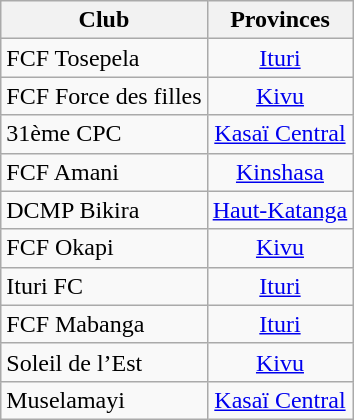<table class="wikitable sortable" style="text-align:center">
<tr>
<th>Club</th>
<th>Provinces</th>
</tr>
<tr>
<td style="text-align:left">FCF Tosepela</td>
<td><a href='#'>Ituri</a></td>
</tr>
<tr>
<td style="text-align:left">FCF Force des filles</td>
<td><a href='#'>Kivu</a></td>
</tr>
<tr>
<td style="text-align:left">31ème CPC</td>
<td><a href='#'>Kasaï Central</a></td>
</tr>
<tr>
<td style="text-align:left">FCF Amani</td>
<td><a href='#'>Kinshasa</a></td>
</tr>
<tr>
<td style="text-align:left">DCMP Bikira</td>
<td><a href='#'>Haut-Katanga</a></td>
</tr>
<tr>
<td style="text-align:left">FCF Okapi</td>
<td><a href='#'>Kivu</a></td>
</tr>
<tr>
<td style="text-align:left">Ituri FC</td>
<td><a href='#'>Ituri</a></td>
</tr>
<tr>
<td style="text-align:left">FCF Mabanga</td>
<td><a href='#'>Ituri</a></td>
</tr>
<tr>
<td style="text-align:left">Soleil de l’Est</td>
<td><a href='#'>Kivu</a></td>
</tr>
<tr>
<td style="text-align:left">Muselamayi</td>
<td><a href='#'>Kasaï Central</a></td>
</tr>
</table>
